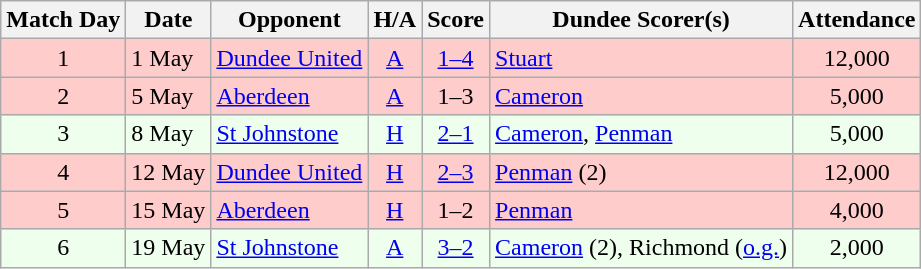<table class="wikitable" style="text-align:center">
<tr>
<th>Match Day</th>
<th>Date</th>
<th>Opponent</th>
<th>H/A</th>
<th>Score</th>
<th>Dundee Scorer(s)</th>
<th>Attendance</th>
</tr>
<tr bgcolor="#FFCCCC">
<td>1</td>
<td align="left">1 May</td>
<td align="left"><a href='#'>Dundee United</a></td>
<td><a href='#'>A</a></td>
<td><a href='#'>1–4</a></td>
<td align="left"><a href='#'>Stuart</a></td>
<td>12,000</td>
</tr>
<tr bgcolor="#FFCCCC">
<td>2</td>
<td align="left">5 May</td>
<td align="left"><a href='#'>Aberdeen</a></td>
<td><a href='#'>A</a></td>
<td>1–3</td>
<td align="left"><a href='#'>Cameron</a></td>
<td>5,000</td>
</tr>
<tr bgcolor="#EEFFEE">
<td>3</td>
<td align="left">8 May</td>
<td align="left"><a href='#'>St Johnstone</a></td>
<td><a href='#'>H</a></td>
<td><a href='#'>2–1</a></td>
<td align="left"><a href='#'>Cameron</a>, <a href='#'>Penman</a></td>
<td>5,000</td>
</tr>
<tr bgcolor="#FFCCCC">
<td>4</td>
<td align="left">12 May</td>
<td align="left"><a href='#'>Dundee United</a></td>
<td><a href='#'>H</a></td>
<td><a href='#'>2–3</a></td>
<td align="left"><a href='#'>Penman</a> (2)</td>
<td>12,000</td>
</tr>
<tr bgcolor="#FFCCCC">
<td>5</td>
<td align="left">15 May</td>
<td align="left"><a href='#'>Aberdeen</a></td>
<td><a href='#'>H</a></td>
<td>1–2</td>
<td align="left"><a href='#'>Penman</a></td>
<td>4,000</td>
</tr>
<tr bgcolor="#EEFFEE">
<td>6</td>
<td align="left">19 May</td>
<td align="left"><a href='#'>St Johnstone</a></td>
<td><a href='#'>A</a></td>
<td><a href='#'>3–2</a></td>
<td align="left"><a href='#'>Cameron</a> (2), Richmond (<a href='#'>o.g.</a>)</td>
<td>2,000</td>
</tr>
</table>
